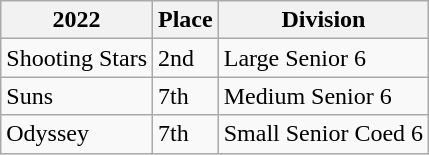<table class="wikitable">
<tr>
<th>2022</th>
<th>Place</th>
<th>Division</th>
</tr>
<tr>
<td>Shooting Stars</td>
<td>2nd</td>
<td>Large Senior 6</td>
</tr>
<tr>
<td>Suns</td>
<td>7th</td>
<td>Medium Senior 6</td>
</tr>
<tr>
<td>Odyssey</td>
<td>7th</td>
<td>Small Senior Coed 6</td>
</tr>
</table>
